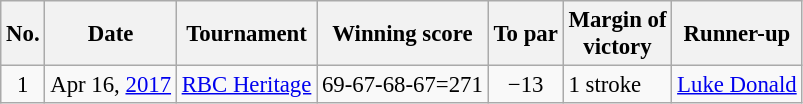<table class="wikitable" style="font-size:95%;">
<tr>
<th>No.</th>
<th>Date</th>
<th>Tournament</th>
<th>Winning score</th>
<th>To par</th>
<th>Margin of<br>victory</th>
<th>Runner-up</th>
</tr>
<tr>
<td align=center>1</td>
<td align=right>Apr 16, <a href='#'>2017</a></td>
<td><a href='#'>RBC Heritage</a></td>
<td>69-67-68-67=271</td>
<td align=center>−13</td>
<td>1 stroke</td>
<td> <a href='#'>Luke Donald</a></td>
</tr>
</table>
